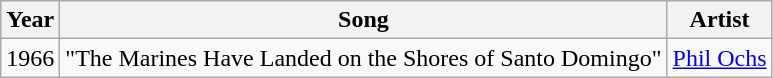<table class="wikitable sortable">
<tr>
<th>Year</th>
<th>Song</th>
<th>Artist</th>
</tr>
<tr>
<td>1966</td>
<td>"The Marines Have Landed on the Shores of Santo Domingo"</td>
<td><a href='#'>Phil Ochs</a></td>
</tr>
</table>
